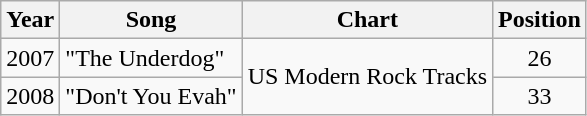<table class="wikitable">
<tr>
<th>Year</th>
<th>Song</th>
<th>Chart</th>
<th>Position</th>
</tr>
<tr>
<td>2007</td>
<td>"The Underdog"</td>
<td rowspan="2">US Modern Rock Tracks</td>
<td align="center">26</td>
</tr>
<tr>
<td>2008</td>
<td>"Don't You Evah"</td>
<td align="center">33</td>
</tr>
</table>
